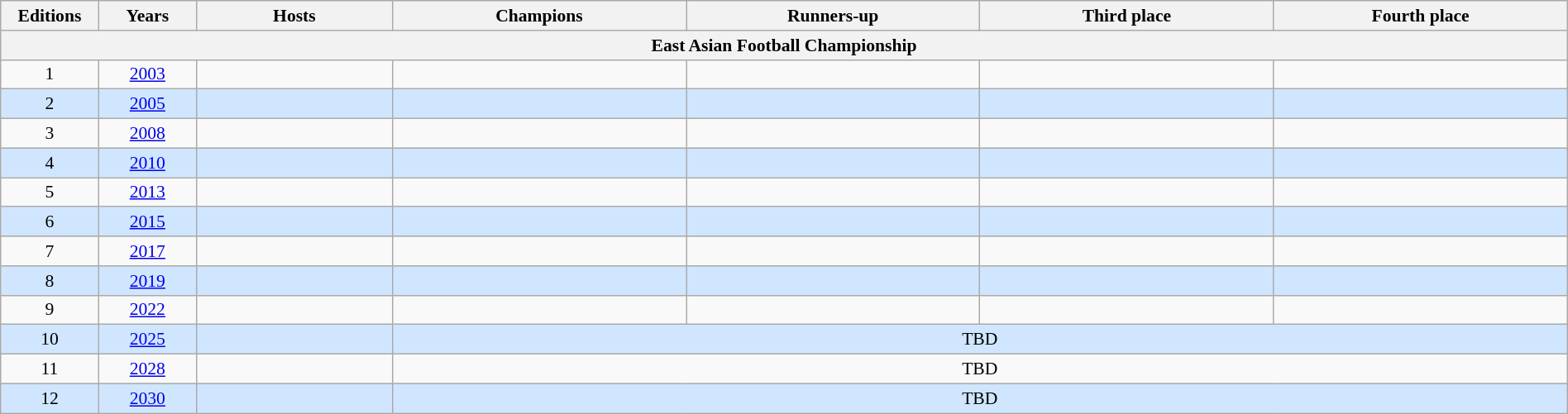<table class="wikitable" style="font-size: 90%; text-align: center; width: 100%;">
<tr>
<th width=5%>Editions</th>
<th width=5%>Years</th>
<th width=10%>Hosts</th>
<th width=15%>Champions</th>
<th width=15%>Runners-up</th>
<th width=15%>Third place</th>
<th width=15%>Fourth place</th>
</tr>
<tr>
<th colspan="7">East Asian Football Championship</th>
</tr>
<tr>
<td>1</td>
<td><a href='#'>2003</a></td>
<td></td>
<td><strong></strong></td>
<td></td>
<td></td>
<td></td>
</tr>
<tr style=background:#D0E6FF>
<td>2</td>
<td><a href='#'>2005</a></td>
<td></td>
<td><strong></strong></td>
<td></td>
<td></td>
<td></td>
</tr>
<tr>
<td>3</td>
<td><a href='#'>2008</a></td>
<td></td>
<td><strong></strong></td>
<td></td>
<td></td>
<td></td>
</tr>
<tr style=background:#D0E6FF>
<td>4</td>
<td><a href='#'>2010</a></td>
<td></td>
<td><strong></strong></td>
<td></td>
<td></td>
<td></td>
</tr>
<tr>
<td>5</td>
<td><a href='#'>2013</a></td>
<td></td>
<td><strong></strong></td>
<td></td>
<td></td>
<td></td>
</tr>
<tr style=background:#D0E6FF>
<td>6</td>
<td><a href='#'>2015</a></td>
<td></td>
<td><strong></strong></td>
<td></td>
<td></td>
<td></td>
</tr>
<tr>
<td>7</td>
<td><a href='#'>2017</a></td>
<td></td>
<td><strong></strong></td>
<td></td>
<td></td>
<td></td>
</tr>
<tr style=background:#D0E6FF>
<td>8</td>
<td><a href='#'>2019</a></td>
<td></td>
<td><strong></strong></td>
<td></td>
<td></td>
<td></td>
</tr>
<tr>
<td>9</td>
<td><a href='#'>2022</a></td>
<td></td>
<td><strong></strong></td>
<td></td>
<td></td>
<td></td>
</tr>
<tr style=background:#D0E6FF>
<td>10</td>
<td><a href='#'>2025</a></td>
<td></td>
<td colspan="4">TBD</td>
</tr>
<tr>
<td>11</td>
<td><a href='#'>2028</a></td>
<td></td>
<td colspan="4">TBD</td>
</tr>
<tr style=background:#D0E6FF>
<td>12</td>
<td><a href='#'>2030</a></td>
<td></td>
<td colspan="4">TBD</td>
</tr>
</table>
